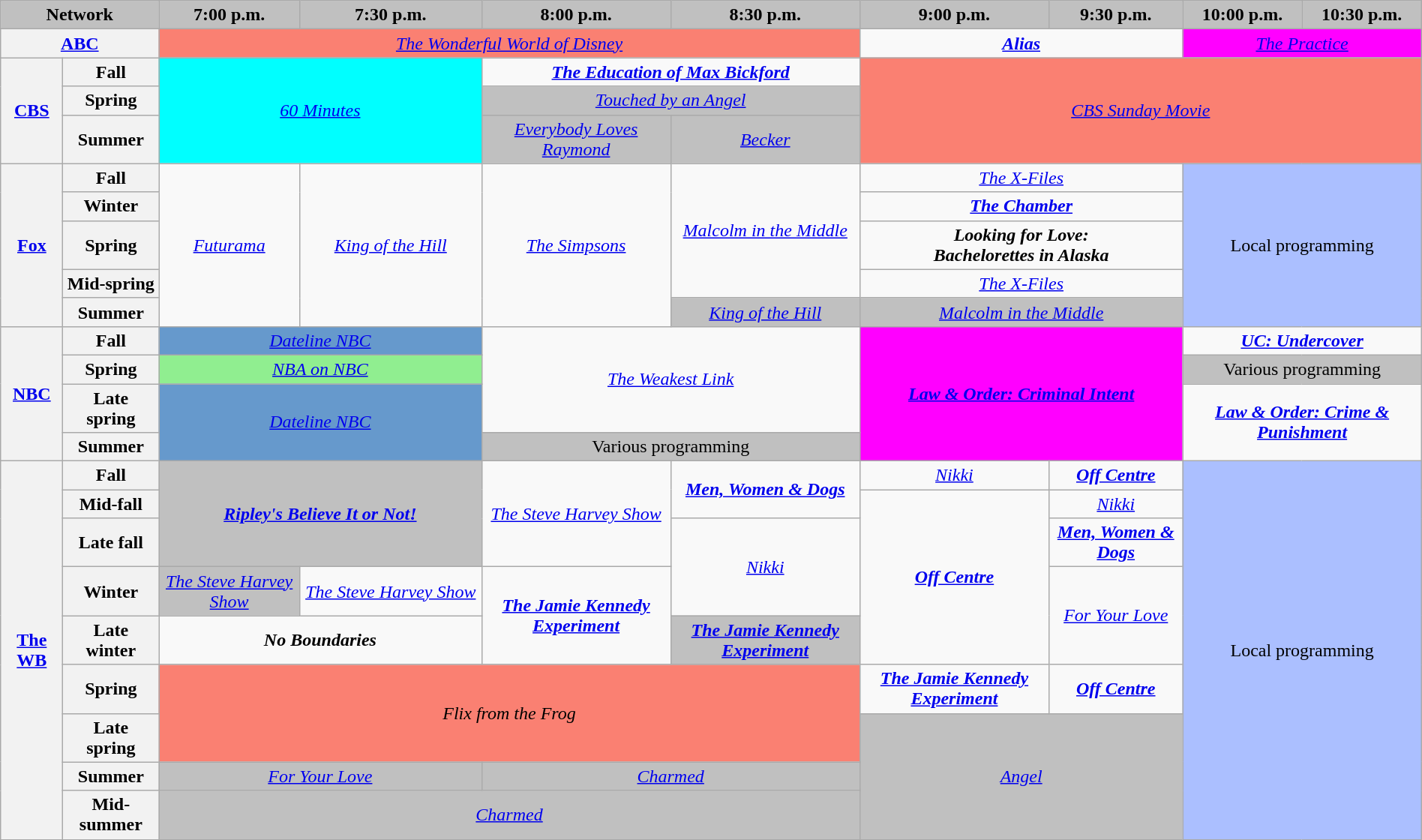<table class="wikitable" style="width:100%;margin-right:0;text-align:center">
<tr>
<th colspan="2" style="background-color:#C0C0C0">Network</th>
<th style="background-color:#C0C0C0;text-align:center">7:00 p.m.</th>
<th style="background-color:#C0C0C0;text-align:center;width:12.8%;">7:30 p.m.</th>
<th style="background-color:#C0C0C0;text-align:center">8:00 p.m.</th>
<th style="background-color:#C0C0C0;text-align:center">8:30 p.m.</th>
<th style="background-color:#C0C0C0;text-align:center">9:00 p.m.</th>
<th style="background-color:#C0C0C0;text-align:center">9:30 p.m.</th>
<th style="background-color:#C0C0C0;text-align:center">10:00 p.m.</th>
<th style="background-color:#C0C0C0;text-align:center">10:30 p.m.</th>
</tr>
<tr>
<th colspan="2"><a href='#'>ABC</a></th>
<td colspan="4" style="background:#FA8072;"><em><a href='#'>The Wonderful World of Disney</a></em></td>
<td colspan="2"><strong><em><a href='#'>Alias</a></em></strong></td>
<td colspan="2" style="background:magenta;"><em><a href='#'>The Practice</a></em> </td>
</tr>
<tr>
<th rowspan="3"><a href='#'>CBS</a></th>
<th>Fall</th>
<td colspan="2" rowspan="3" style="background:cyan;"><em><a href='#'>60 Minutes</a></em> </td>
<td colspan="2"><strong><em><a href='#'>The Education of Max Bickford</a></em></strong></td>
<td colspan="4" rowspan="3" style="background:#FA8072;"><em><a href='#'>CBS Sunday Movie</a></em></td>
</tr>
<tr>
<th>Spring</th>
<td colspan="2" style="background:#C0C0C0;"><em><a href='#'>Touched by an Angel</a></em> </td>
</tr>
<tr>
<th>Summer</th>
<td style="background:#C0C0C0;"><em><a href='#'>Everybody Loves Raymond</a></em> </td>
<td style="background:#C0C0C0;"><em><a href='#'>Becker</a></em> </td>
</tr>
<tr>
<th rowspan="5"><a href='#'>Fox</a></th>
<th>Fall</th>
<td rowspan="5"><em><a href='#'>Futurama</a></em></td>
<td rowspan="5"><em><a href='#'>King of the Hill</a></em></td>
<td rowspan="5"><em><a href='#'>The Simpsons</a></em></td>
<td rowspan="4"><em><a href='#'>Malcolm in the Middle</a></em></td>
<td colspan="2"><em><a href='#'>The X-Files</a></em></td>
<td rowspan="5" colspan="5" style="background:#abbfff;">Local programming</td>
</tr>
<tr>
<th>Winter</th>
<td colspan="2"><strong><em><a href='#'>The Chamber</a></em></strong></td>
</tr>
<tr>
<th>Spring</th>
<td colspan="2"><strong><em>Looking for Love:<br>Bachelorettes in Alaska</em></strong></td>
</tr>
<tr>
<th>Mid-spring</th>
<td colspan="2"><em><a href='#'>The X-Files</a></em></td>
</tr>
<tr>
<th>Summer</th>
<td style="background:#C0C0C0;"><em><a href='#'>King of the Hill</a></em> </td>
<td colspan="2" style="background:#C0C0C0;"><em><a href='#'>Malcolm in the Middle</a></em> </td>
</tr>
<tr>
<th rowspan="4"><a href='#'>NBC</a></th>
<th>Fall</th>
<td colspan="2" style="background:#6699CC;"><em><a href='#'>Dateline NBC</a></em></td>
<td colspan="2" rowspan="3"><em><a href='#'>The Weakest Link</a></em></td>
<td colspan="2" rowspan="4" style="background:magenta;"><strong><em><a href='#'>Law & Order: Criminal Intent</a></em></strong> </td>
<td colspan="2"><strong><em><a href='#'>UC: Undercover</a></em></strong></td>
</tr>
<tr>
<th>Spring</th>
<td colspan="2" style="background:lightgreen;"><em><a href='#'>NBA on NBC</a></em></td>
<td colspan="2" style="background:#C0C0C0;">Various programming</td>
</tr>
<tr>
<th>Late spring</th>
<td colspan="2" rowspan="2" style="background:#6699CC;"><em><a href='#'>Dateline NBC</a></em></td>
<td colspan="2" rowspan="2"><strong><em><a href='#'>Law & Order: Crime & Punishment</a></em></strong></td>
</tr>
<tr>
<th>Summer</th>
<td colspan="2" style="background:#C0C0C0;">Various programming</td>
</tr>
<tr>
<th rowspan="9"><a href='#'>The WB</a></th>
<th>Fall</th>
<td colspan="2" rowspan="3" style="background:#C0C0C0;"><strong><em><a href='#'>Ripley's Believe It or Not!</a></em></strong> </td>
<td rowspan="3"><em><a href='#'>The Steve Harvey Show</a></em></td>
<td rowspan="2"><strong><em><a href='#'>Men, Women & Dogs</a></em></strong></td>
<td><em><a href='#'>Nikki</a></em></td>
<td><strong><em><a href='#'>Off Centre</a></em></strong></td>
<td style="background:#abbfff;" colspan="2" rowspan="9">Local programming</td>
</tr>
<tr>
<th>Mid-fall</th>
<td rowspan="4"><strong><em><a href='#'>Off Centre</a></em></strong></td>
<td><em><a href='#'>Nikki</a></em></td>
</tr>
<tr>
<th>Late fall</th>
<td rowspan="2"><em><a href='#'>Nikki</a></em></td>
<td><strong><em><a href='#'>Men, Women & Dogs</a></em></strong></td>
</tr>
<tr>
<th>Winter</th>
<td style="background:#C0C0C0;"><em><a href='#'>The Steve Harvey Show</a></em> </td>
<td><em><a href='#'>The Steve Harvey Show</a></em></td>
<td rowspan="2"><strong><em><a href='#'>The Jamie Kennedy Experiment</a></em></strong></td>
<td rowspan="2"><em><a href='#'>For Your Love</a></em></td>
</tr>
<tr>
<th>Late winter</th>
<td colspan="2"><strong><em>No Boundaries</em></strong></td>
<td style="background:#C0C0C0;"><strong><em><a href='#'>The Jamie Kennedy Experiment</a></em></strong> </td>
</tr>
<tr>
<th>Spring</th>
<td colspan="4" rowspan="2" style="background:#FA8072;"><em>Flix from the Frog</em></td>
<td><strong><em><a href='#'>The Jamie Kennedy Experiment</a></em></strong></td>
<td><strong><em><a href='#'>Off Centre</a></em></strong></td>
</tr>
<tr>
<th>Late spring</th>
<td rowspan="3" colspan="2" style="background:#C0C0C0;"><em><a href='#'>Angel</a></em> </td>
</tr>
<tr>
<th>Summer</th>
<td colspan="2" style="background:#C0C0C0;"><em><a href='#'>For Your Love</a></em> </td>
<td colspan="2" style="background:#C0C0C0;"><em><a href='#'>Charmed</a></em> </td>
</tr>
<tr>
<th>Mid-summer</th>
<td colspan="4" style="background:#C0C0C0;"><em><a href='#'>Charmed</a></em> </td>
</tr>
</table>
